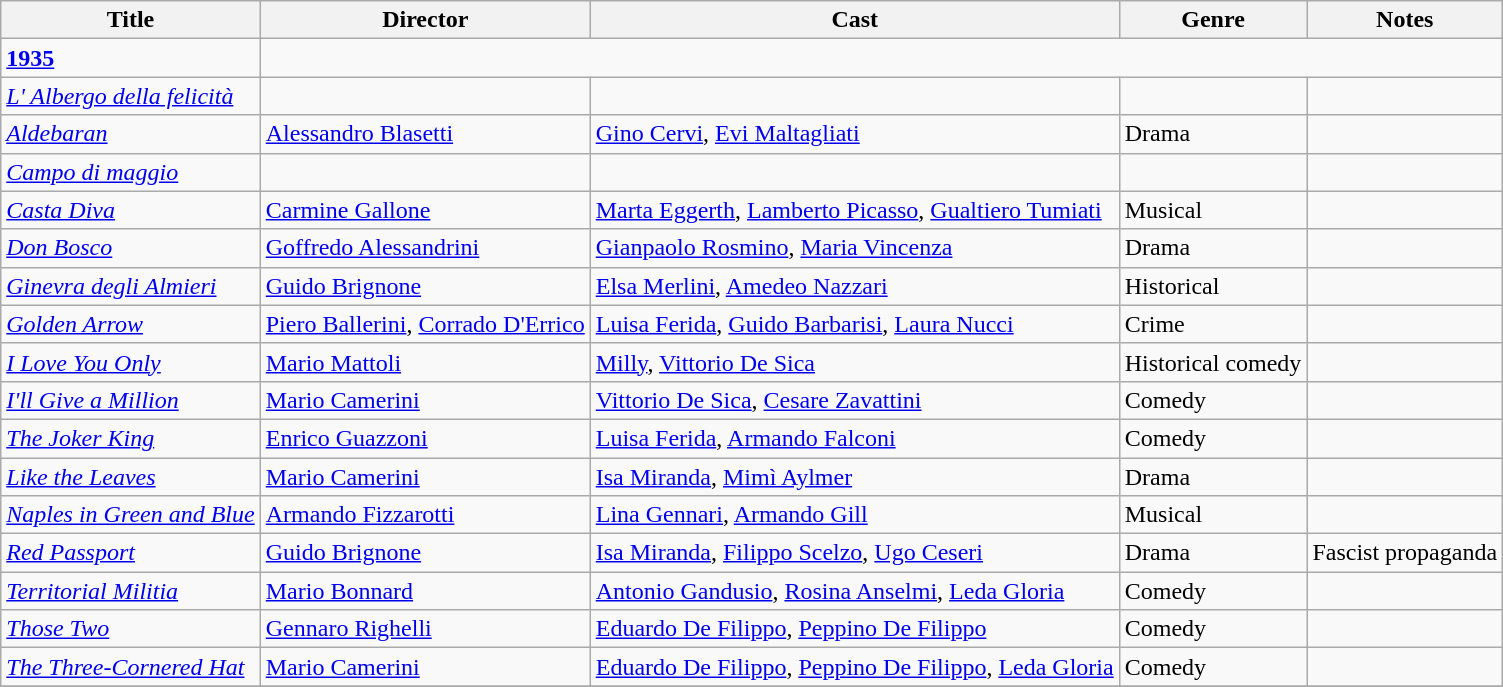<table class="wikitable">
<tr>
<th>Title</th>
<th>Director</th>
<th>Cast</th>
<th>Genre</th>
<th>Notes</th>
</tr>
<tr>
<td><strong><a href='#'>1935</a></strong></td>
</tr>
<tr>
<td><em><a href='#'>L' Albergo della felicità</a></em></td>
<td></td>
<td></td>
<td></td>
<td></td>
</tr>
<tr>
<td><em><a href='#'>Aldebaran</a></em></td>
<td><a href='#'>Alessandro Blasetti</a></td>
<td><a href='#'>Gino Cervi</a>, <a href='#'>Evi Maltagliati</a></td>
<td>Drama</td>
<td></td>
</tr>
<tr>
<td><em><a href='#'>Campo di maggio</a></em></td>
<td></td>
<td></td>
<td></td>
<td></td>
</tr>
<tr>
<td><em><a href='#'>Casta Diva</a></em></td>
<td><a href='#'>Carmine Gallone</a></td>
<td><a href='#'>Marta Eggerth</a>, <a href='#'>Lamberto Picasso</a>, <a href='#'>Gualtiero Tumiati</a></td>
<td>Musical</td>
<td></td>
</tr>
<tr>
<td><em><a href='#'>Don Bosco</a></em></td>
<td><a href='#'>Goffredo Alessandrini</a></td>
<td><a href='#'>Gianpaolo Rosmino</a>, <a href='#'>Maria Vincenza</a></td>
<td>Drama</td>
<td></td>
</tr>
<tr>
<td><em><a href='#'>Ginevra degli Almieri</a></em></td>
<td><a href='#'>Guido Brignone</a></td>
<td><a href='#'>Elsa Merlini</a>, <a href='#'>Amedeo Nazzari</a></td>
<td>Historical</td>
<td></td>
</tr>
<tr>
<td><em><a href='#'>Golden Arrow</a></em></td>
<td><a href='#'>Piero Ballerini</a>, <a href='#'>Corrado D'Errico</a></td>
<td><a href='#'>Luisa Ferida</a>, <a href='#'>Guido Barbarisi</a>, <a href='#'>Laura Nucci</a></td>
<td>Crime</td>
<td></td>
</tr>
<tr>
<td><em><a href='#'>I Love You Only</a></em></td>
<td><a href='#'>Mario Mattoli</a></td>
<td><a href='#'>Milly</a>, <a href='#'>Vittorio De Sica</a></td>
<td>Historical comedy</td>
<td></td>
</tr>
<tr>
<td><em><a href='#'>I'll Give a Million</a></em></td>
<td><a href='#'>Mario Camerini</a></td>
<td><a href='#'>Vittorio De Sica</a>, <a href='#'>Cesare Zavattini</a></td>
<td>Comedy</td>
<td></td>
</tr>
<tr>
<td><em><a href='#'>The Joker King</a></em></td>
<td><a href='#'>Enrico Guazzoni</a></td>
<td><a href='#'>Luisa Ferida</a>, <a href='#'>Armando Falconi</a></td>
<td>Comedy</td>
<td></td>
</tr>
<tr>
<td><em><a href='#'>Like the Leaves</a></em></td>
<td><a href='#'>Mario Camerini</a></td>
<td><a href='#'>Isa Miranda</a>, <a href='#'>Mimì Aylmer</a></td>
<td>Drama</td>
<td></td>
</tr>
<tr>
<td><em><a href='#'>Naples in Green and Blue</a></em></td>
<td><a href='#'>Armando Fizzarotti</a></td>
<td><a href='#'>Lina Gennari</a>, <a href='#'>Armando Gill</a></td>
<td>Musical</td>
<td></td>
</tr>
<tr>
<td><em><a href='#'>Red Passport</a></em></td>
<td><a href='#'>Guido Brignone</a></td>
<td><a href='#'>Isa Miranda</a>, <a href='#'>Filippo Scelzo</a>, <a href='#'>Ugo Ceseri</a></td>
<td>Drama</td>
<td>Fascist propaganda</td>
</tr>
<tr>
<td><em><a href='#'>Territorial Militia</a></em></td>
<td><a href='#'>Mario Bonnard</a></td>
<td><a href='#'>Antonio Gandusio</a>, <a href='#'>Rosina Anselmi</a>, <a href='#'>Leda Gloria</a></td>
<td>Comedy</td>
<td></td>
</tr>
<tr>
<td><em><a href='#'>Those Two</a></em></td>
<td><a href='#'>Gennaro Righelli</a></td>
<td><a href='#'>Eduardo De Filippo</a>, <a href='#'>Peppino De Filippo</a></td>
<td>Comedy</td>
<td></td>
</tr>
<tr>
<td><em><a href='#'>The Three-Cornered Hat</a></em></td>
<td><a href='#'>Mario Camerini</a></td>
<td><a href='#'>Eduardo De Filippo</a>, <a href='#'>Peppino De Filippo</a>, <a href='#'>Leda Gloria</a></td>
<td>Comedy</td>
<td></td>
</tr>
<tr>
</tr>
</table>
